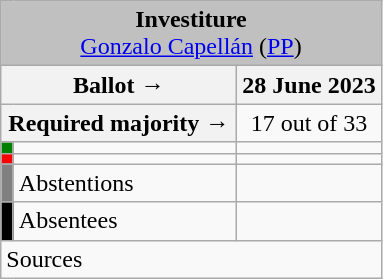<table class="wikitable" style="text-align:center;">
<tr>
<td colspan="3" align="center" bgcolor="#C0C0C0"><strong>Investiture</strong><br><a href='#'>Gonzalo Capellán</a> (<a href='#'>PP</a>)</td>
</tr>
<tr>
<th colspan="2" width="150px">Ballot →</th>
<th>28 June 2023</th>
</tr>
<tr>
<th colspan="2">Required majority →</th>
<td>17 out of 33 </td>
</tr>
<tr>
<th width="1px" style="background:green;"></th>
<td align="left"></td>
<td></td>
</tr>
<tr>
<th style="color:inherit;background:red;"></th>
<td align="left"></td>
<td></td>
</tr>
<tr>
<th style="color:inherit;background:gray;"></th>
<td align="left"><span>Abstentions</span></td>
<td></td>
</tr>
<tr>
<th style="color:inherit;background:black;"></th>
<td align="left"><span>Absentees</span></td>
<td></td>
</tr>
<tr>
<td align="left" colspan="3">Sources</td>
</tr>
</table>
